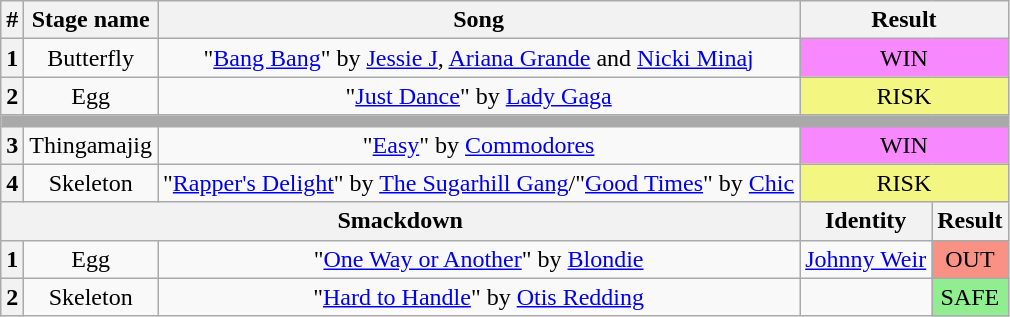<table class="wikitable plainrowheaders" style="text-align: center;">
<tr>
<th>#</th>
<th>Stage name</th>
<th>Song</th>
<th colspan=2>Result</th>
</tr>
<tr>
<th>1</th>
<td>Butterfly</td>
<td>"<a href='#'>Bang Bang</a>" by <a href='#'>Jessie J</a>, <a href='#'>Ariana Grande</a> and <a href='#'>Nicki Minaj</a></td>
<td colspan=2 bgcolor=#F888FD>WIN</td>
</tr>
<tr>
<th>2</th>
<td>Egg</td>
<td>"<a href='#'>Just Dance</a>" by <a href='#'>Lady Gaga</a></td>
<td colspan=2 bgcolor=#F3F781>RISK</td>
</tr>
<tr>
<td colspan="5" style="background:darkgray"></td>
</tr>
<tr>
<th>3</th>
<td>Thingamajig</td>
<td>"<a href='#'>Easy</a>" by <a href='#'>Commodores</a></td>
<td colspan=2 bgcolor=#F888FD>WIN</td>
</tr>
<tr>
<th>4</th>
<td>Skeleton</td>
<td>"<a href='#'>Rapper's Delight</a>" by <a href='#'>The Sugarhill Gang</a>/"<a href='#'>Good Times</a>" by <a href='#'>Chic</a></td>
<td colspan=2 bgcolor=#F3F781>RISK</td>
</tr>
<tr>
<th colspan="3">Smackdown</th>
<th>Identity</th>
<th>Result</th>
</tr>
<tr>
<th>1</th>
<td>Egg</td>
<td>"<a href='#'>One Way or Another</a>" by <a href='#'>Blondie</a></td>
<td><a href='#'>Johnny Weir</a></td>
<td bgcolor=#F99185>OUT</td>
</tr>
<tr>
<th>2</th>
<td>Skeleton</td>
<td>"<a href='#'>Hard to Handle</a>" by <a href='#'>Otis Redding</a></td>
<td></td>
<td bgcolor=lightgreen>SAFE</td>
</tr>
</table>
